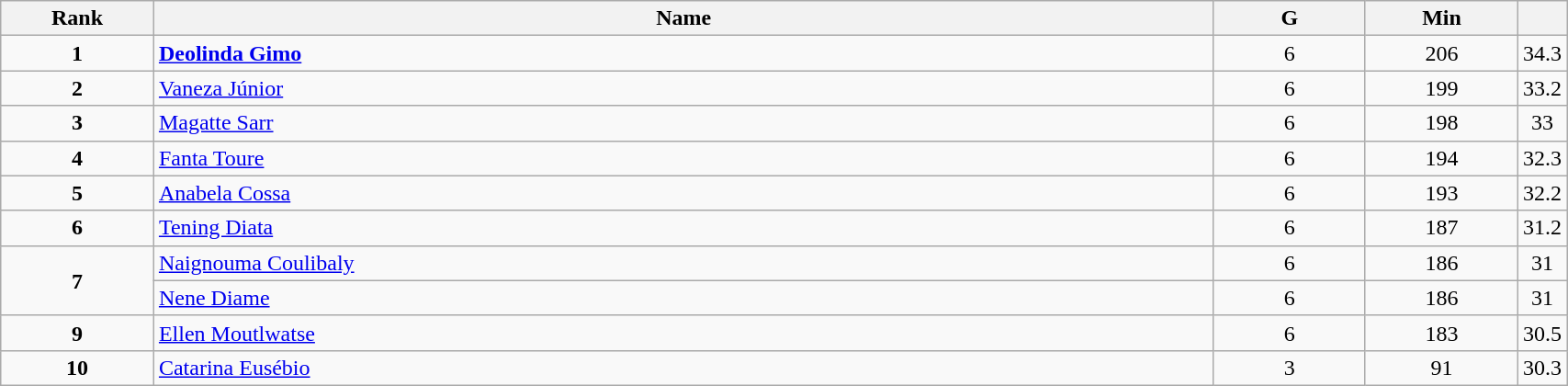<table class="wikitable" style="width:90%;">
<tr>
<th style="width:10%;">Rank</th>
<th style="width:70%;">Name</th>
<th style="width:10%;">G</th>
<th style="width:10%;">Min</th>
<th style="width:10%;"></th>
</tr>
<tr align=center>
<td><strong>1</strong></td>
<td align=left> <strong><a href='#'>Deolinda Gimo</a></strong></td>
<td>6</td>
<td>206</td>
<td>34.3</td>
</tr>
<tr align=center>
<td><strong>2</strong></td>
<td align=left> <a href='#'>Vaneza Júnior</a></td>
<td>6</td>
<td>199</td>
<td>33.2</td>
</tr>
<tr align=center>
<td><strong>3</strong></td>
<td align=left> <a href='#'>Magatte Sarr</a></td>
<td>6</td>
<td>198</td>
<td>33</td>
</tr>
<tr align=center>
<td><strong>4</strong></td>
<td align=left> <a href='#'>Fanta Toure</a></td>
<td>6</td>
<td>194</td>
<td>32.3</td>
</tr>
<tr align=center>
<td><strong>5</strong></td>
<td align=left> <a href='#'>Anabela Cossa</a></td>
<td>6</td>
<td>193</td>
<td>32.2</td>
</tr>
<tr align=center>
<td><strong>6</strong></td>
<td align=left> <a href='#'>Tening Diata</a></td>
<td>6</td>
<td>187</td>
<td>31.2</td>
</tr>
<tr align=center>
<td rowspan=2><strong>7</strong></td>
<td align=left> <a href='#'>Naignouma Coulibaly</a></td>
<td>6</td>
<td>186</td>
<td>31</td>
</tr>
<tr align=center>
<td align=left> <a href='#'>Nene Diame</a></td>
<td>6</td>
<td>186</td>
<td>31</td>
</tr>
<tr align=center>
<td><strong>9</strong></td>
<td align=left> <a href='#'>Ellen Moutlwatse</a></td>
<td>6</td>
<td>183</td>
<td>30.5</td>
</tr>
<tr align=center>
<td><strong>10</strong></td>
<td align=left> <a href='#'>Catarina Eusébio</a></td>
<td>3</td>
<td>91</td>
<td>30.3</td>
</tr>
</table>
